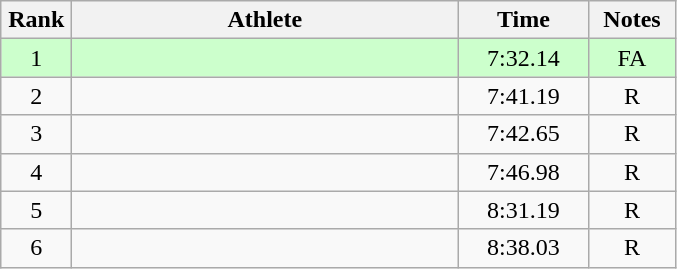<table class=wikitable style="text-align:center">
<tr>
<th width=40>Rank</th>
<th width=250>Athlete</th>
<th width=80>Time</th>
<th width=50>Notes</th>
</tr>
<tr bgcolor="ccffcc">
<td>1</td>
<td align=left></td>
<td>7:32.14</td>
<td>FA</td>
</tr>
<tr>
<td>2</td>
<td align=left></td>
<td>7:41.19</td>
<td>R</td>
</tr>
<tr>
<td>3</td>
<td align=left></td>
<td>7:42.65</td>
<td>R</td>
</tr>
<tr>
<td>4</td>
<td align=left></td>
<td>7:46.98</td>
<td>R</td>
</tr>
<tr>
<td>5</td>
<td align=left></td>
<td>8:31.19</td>
<td>R</td>
</tr>
<tr>
<td>6</td>
<td align=left></td>
<td>8:38.03</td>
<td>R</td>
</tr>
</table>
